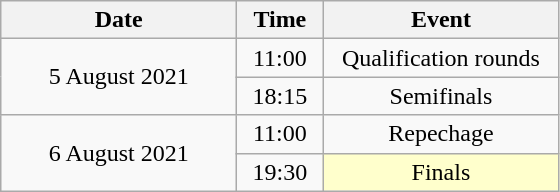<table class = "wikitable" style="text-align:center;">
<tr>
<th width=150>Date</th>
<th width=50>Time</th>
<th width=150>Event</th>
</tr>
<tr>
<td rowspan=2>5 August 2021</td>
<td>11:00</td>
<td>Qualification rounds</td>
</tr>
<tr>
<td>18:15</td>
<td>Semifinals</td>
</tr>
<tr>
<td rowspan=2>6 August 2021</td>
<td>11:00</td>
<td>Repechage</td>
</tr>
<tr>
<td>19:30</td>
<td bgcolor=ffffcc>Finals</td>
</tr>
</table>
